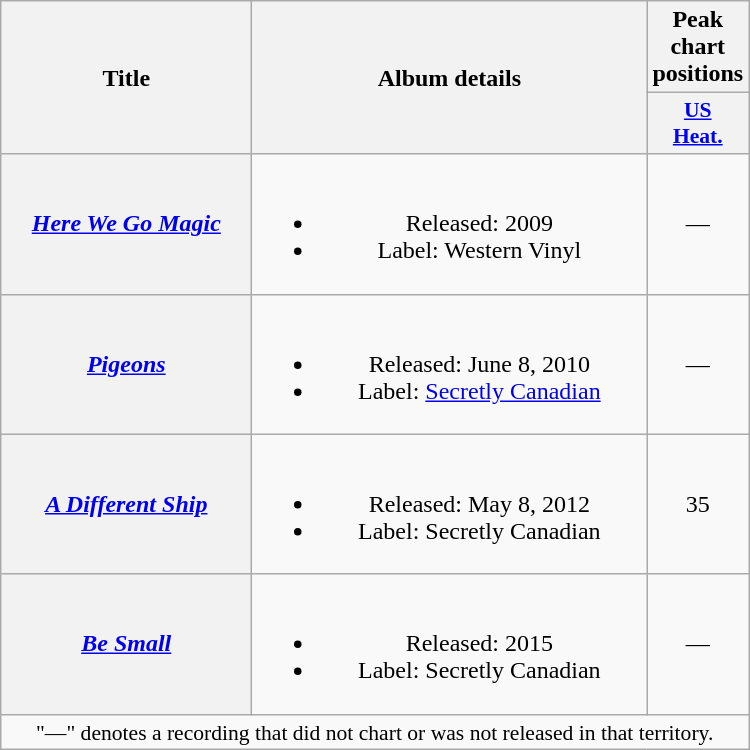<table class="wikitable plainrowheaders" style="text-align:center;" border="1">
<tr>
<th scope="col" rowspan="2" style="width:10em;">Title</th>
<th scope="col" rowspan="2" style="width:16em;">Album details</th>
<th scope="col" colspan="1">Peak chart positions</th>
</tr>
<tr>
<th scope="col" style="width:3.5em; font-size:90%;"><a href='#'>US<br>Heat.</a><br></th>
</tr>
<tr>
<th scope="row"><em><a href='#'>Here We Go Magic</a></em></th>
<td><br><ul><li>Released: 2009</li><li>Label: Western Vinyl</li></ul></td>
<td>—</td>
</tr>
<tr>
<th scope="row"><em><a href='#'>Pigeons</a></em></th>
<td><br><ul><li>Released: June 8, 2010</li><li>Label: <a href='#'>Secretly Canadian</a></li></ul></td>
<td>—</td>
</tr>
<tr>
<th scope="row"><em><a href='#'>A Different Ship</a></em></th>
<td><br><ul><li>Released: May 8, 2012</li><li>Label: Secretly Canadian</li></ul></td>
<td>35</td>
</tr>
<tr>
<th scope="row"><em><a href='#'>Be Small</a></em></th>
<td><br><ul><li>Released: 2015</li><li>Label: Secretly Canadian</li></ul></td>
<td>—</td>
</tr>
<tr>
<td colspan="3" style="font-size:90%">"—" denotes a recording that did not chart or was not released in that territory.</td>
</tr>
</table>
